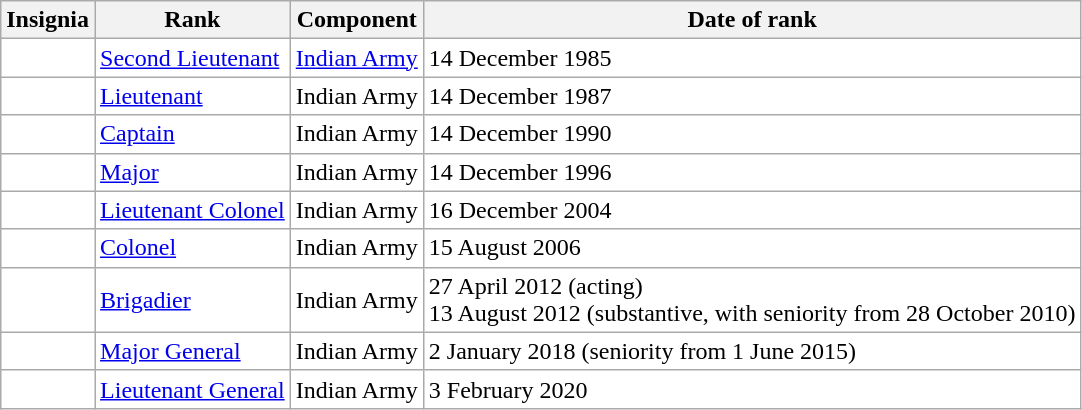<table class="wikitable" style="background:white">
<tr>
<th>Insignia</th>
<th>Rank</th>
<th>Component</th>
<th>Date of rank</th>
</tr>
<tr>
<td style="text-align:center"></td>
<td><a href='#'>Second Lieutenant</a></td>
<td><a href='#'>Indian Army</a></td>
<td>14 December 1985</td>
</tr>
<tr>
<td style="text-align:center"></td>
<td><a href='#'>Lieutenant</a></td>
<td>Indian Army</td>
<td>14 December 1987</td>
</tr>
<tr>
<td style="text-align:center"></td>
<td><a href='#'>Captain</a></td>
<td>Indian Army</td>
<td>14 December 1990</td>
</tr>
<tr>
<td style="text-align:center"></td>
<td><a href='#'>Major</a></td>
<td>Indian Army</td>
<td>14 December 1996</td>
</tr>
<tr>
<td style="text-align:center"></td>
<td><a href='#'>Lieutenant Colonel</a></td>
<td>Indian Army</td>
<td>16 December 2004</td>
</tr>
<tr>
<td style="text-align:center"></td>
<td><a href='#'>Colonel</a></td>
<td>Indian Army</td>
<td>15 August 2006</td>
</tr>
<tr>
<td style="text-align:center"></td>
<td><a href='#'>Brigadier</a></td>
<td>Indian Army</td>
<td>27 April 2012 (acting)<br>13 August 2012 (substantive, with seniority from 28 October 2010)</td>
</tr>
<tr>
<td style="text-align:center"></td>
<td><a href='#'>Major General</a></td>
<td>Indian Army</td>
<td>2 January 2018 (seniority from 1 June 2015)</td>
</tr>
<tr>
<td style="text-align:center"></td>
<td><a href='#'>Lieutenant General</a></td>
<td>Indian Army</td>
<td>3 February 2020</td>
</tr>
</table>
